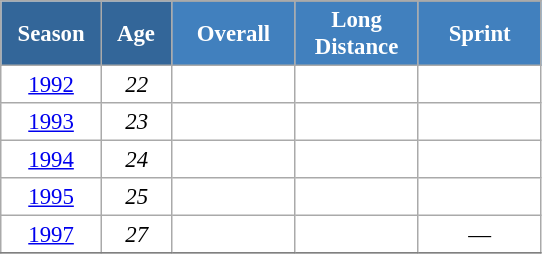<table class="wikitable" style="font-size:95%; text-align:center; border:grey solid 1px; border-collapse:collapse; background:#ffffff;">
<tr>
<th style="background-color:#369; color:white; width:60px;" rowspan="2"> Season </th>
<th style="background-color:#369; color:white; width:40px;" rowspan="2"> Age </th>
</tr>
<tr>
<th style="background-color:#4180be; color:white; width:75px;">Overall</th>
<th style="background-color:#4180be; color:white; width:75px;">Long Distance</th>
<th style="background-color:#4180be; color:white; width:75px;">Sprint</th>
</tr>
<tr>
<td><a href='#'>1992</a></td>
<td><em>22</em></td>
<td></td>
<td></td>
<td></td>
</tr>
<tr>
<td><a href='#'>1993</a></td>
<td><em>23</em></td>
<td></td>
<td></td>
<td></td>
</tr>
<tr>
<td><a href='#'>1994</a></td>
<td><em>24</em></td>
<td></td>
<td></td>
<td></td>
</tr>
<tr>
<td><a href='#'>1995</a></td>
<td><em>25</em></td>
<td></td>
<td></td>
<td></td>
</tr>
<tr>
<td><a href='#'>1997</a></td>
<td><em>27</em></td>
<td></td>
<td></td>
<td>—</td>
</tr>
<tr>
</tr>
</table>
